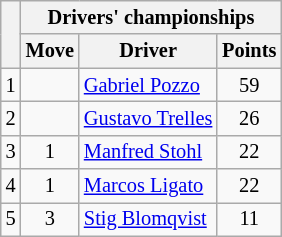<table class="wikitable" style="font-size:85%;">
<tr>
<th rowspan="2"></th>
<th colspan="3">Drivers' championships</th>
</tr>
<tr>
<th>Move</th>
<th>Driver</th>
<th>Points</th>
</tr>
<tr>
<td align="center">1</td>
<td align="center"></td>
<td> <a href='#'>Gabriel Pozzo</a></td>
<td align="center">59</td>
</tr>
<tr>
<td align="center">2</td>
<td align="center"></td>
<td> <a href='#'>Gustavo Trelles</a></td>
<td align="center">26</td>
</tr>
<tr>
<td align="center">3</td>
<td align="center"> 1</td>
<td> <a href='#'>Manfred Stohl</a></td>
<td align="center">22</td>
</tr>
<tr>
<td align="center">4</td>
<td align="center"> 1</td>
<td> <a href='#'>Marcos Ligato</a></td>
<td align="center">22</td>
</tr>
<tr>
<td align="center">5</td>
<td align="center"> 3</td>
<td> <a href='#'>Stig Blomqvist</a></td>
<td align="center">11</td>
</tr>
</table>
